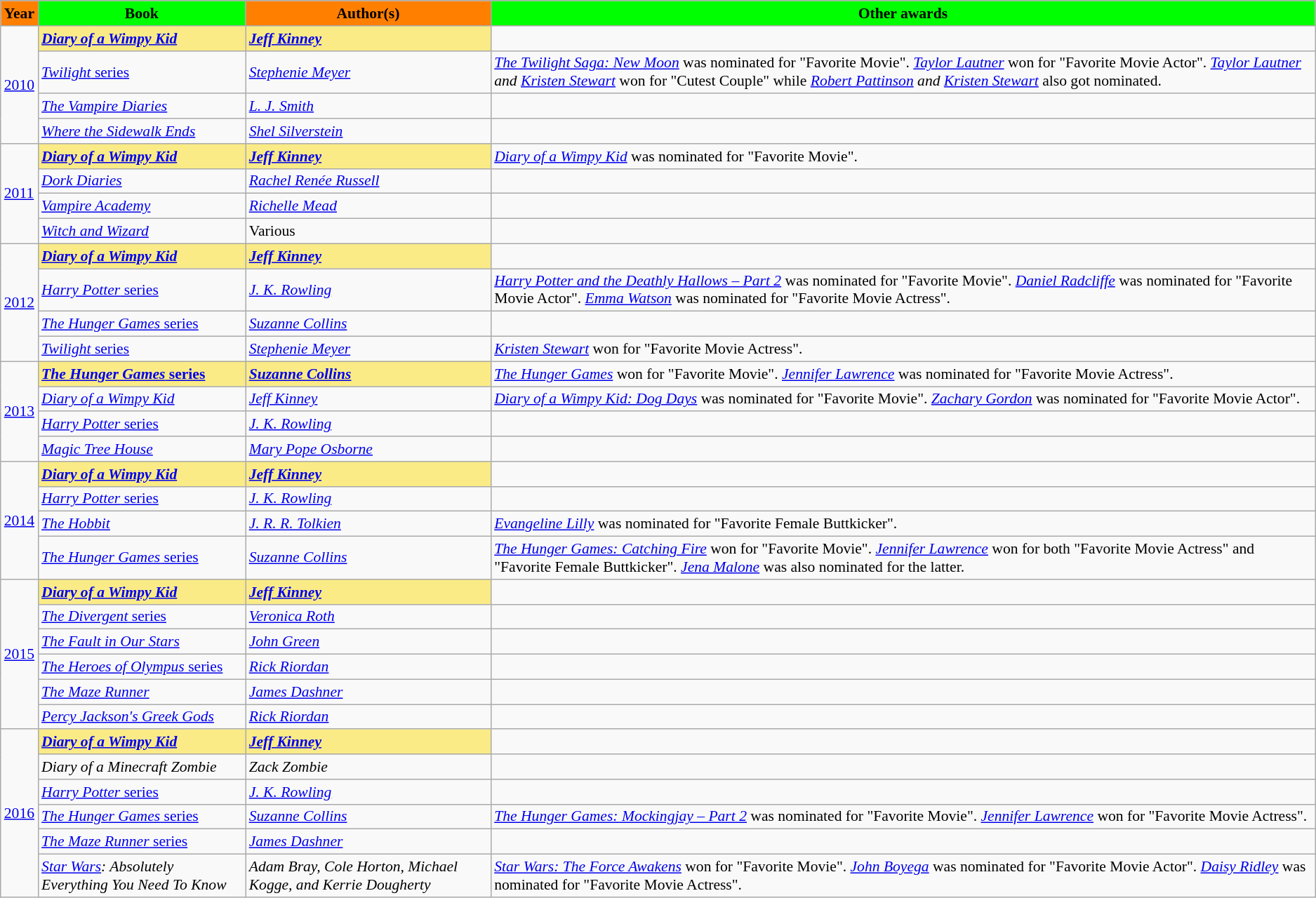<table class="wikitable" style="font-size:90%;">
<tr>
<th style="background:#FF7F00;">Year</th>
<th style="background:#00FF00;">Book</th>
<th style="background:#FF7F00;">Author(s)</th>
<th style="background:#00FF00;">Other awards</th>
</tr>
<tr>
<td rowspan="4"><a href='#'>2010</a></td>
<td style="background:#FAEB86;"><strong><em><a href='#'>Diary of a Wimpy Kid</a></em></strong> </td>
<td style="background:#FAEB86;"><strong><em><a href='#'>Jeff Kinney</a></em></strong></td>
<td></td>
</tr>
<tr>
<td><a href='#'><em>Twilight</em> series</a></td>
<td><em><a href='#'>Stephenie Meyer</a></em></td>
<td><em><a href='#'>The Twilight Saga: New Moon</a></em> was nominated for "Favorite Movie". <em><a href='#'>Taylor Lautner</a></em> won for "Favorite Movie Actor". <em><a href='#'>Taylor Lautner</a> and <a href='#'>Kristen Stewart</a></em> won for "Cutest Couple" while <em><a href='#'>Robert Pattinson</a> and <a href='#'>Kristen Stewart</a></em> also got nominated.</td>
</tr>
<tr>
<td><em><a href='#'>The Vampire Diaries</a></em></td>
<td><em><a href='#'>L. J. Smith</a></em></td>
<td></td>
</tr>
<tr>
<td><em><a href='#'>Where the Sidewalk Ends</a></em></td>
<td><em><a href='#'>Shel Silverstein</a></em></td>
<td></td>
</tr>
<tr>
<td rowspan="4"><a href='#'>2011</a></td>
<td style="background:#FAEB86;"><strong><em><a href='#'>Diary of a Wimpy Kid</a></em></strong> </td>
<td style="background:#FAEB86;"><strong><em><a href='#'>Jeff Kinney</a></em></strong></td>
<td><em><a href='#'>Diary of a Wimpy Kid</a></em> was nominated for "Favorite Movie".</td>
</tr>
<tr>
<td><em><a href='#'>Dork Diaries</a></em></td>
<td><em><a href='#'>Rachel Renée Russell</a></em></td>
<td></td>
</tr>
<tr>
<td><em><a href='#'>Vampire Academy</a></em></td>
<td><em><a href='#'>Richelle Mead</a></em></td>
<td></td>
</tr>
<tr>
<td><em><a href='#'>Witch and Wizard</a></em></td>
<td>Various</td>
<td></td>
</tr>
<tr>
<td rowspan="4"><a href='#'>2012</a></td>
<td style="background:#FAEB86;"><strong><em><a href='#'>Diary of a Wimpy Kid</a></em></strong> </td>
<td style="background:#FAEB86;"><strong><em><a href='#'>Jeff Kinney</a></em></strong></td>
<td></td>
</tr>
<tr>
<td><a href='#'><em>Harry Potter</em> series</a></td>
<td><em><a href='#'>J. K. Rowling</a></em></td>
<td><em><a href='#'>Harry Potter and the Deathly Hallows – Part 2</a></em> was nominated for "Favorite Movie". <em><a href='#'>Daniel Radcliffe</a></em> was nominated for "Favorite Movie Actor". <em><a href='#'>Emma Watson</a></em> was nominated for "Favorite Movie Actress".</td>
</tr>
<tr>
<td><a href='#'><em>The Hunger Games</em> series</a></td>
<td><em><a href='#'>Suzanne Collins</a></em></td>
<td></td>
</tr>
<tr>
<td><a href='#'><em>Twilight</em> series</a></td>
<td><em><a href='#'>Stephenie Meyer</a></em></td>
<td><em><a href='#'>Kristen Stewart</a></em> won for "Favorite Movie Actress".</td>
</tr>
<tr>
<td rowspan="4"><a href='#'>2013</a></td>
<td style="background:#FAEB86;"><strong><a href='#'><em>The Hunger Games</em> series</a></strong> </td>
<td style="background:#FAEB86;"><strong><em><a href='#'>Suzanne Collins</a></em></strong></td>
<td><em><a href='#'>The Hunger Games</a></em> won for "Favorite Movie". <em><a href='#'>Jennifer Lawrence</a></em> was nominated for "Favorite Movie Actress".</td>
</tr>
<tr>
<td><em><a href='#'>Diary of a Wimpy Kid</a></em></td>
<td><em><a href='#'>Jeff Kinney</a></em></td>
<td><em><a href='#'>Diary of a Wimpy Kid: Dog Days</a></em> was nominated for "Favorite Movie". <em><a href='#'>Zachary Gordon</a></em> was nominated for "Favorite Movie Actor".</td>
</tr>
<tr>
<td><a href='#'><em>Harry Potter</em> series</a></td>
<td><em><a href='#'>J. K. Rowling</a></em></td>
<td></td>
</tr>
<tr>
<td><em><a href='#'>Magic Tree House</a></em></td>
<td><em><a href='#'>Mary Pope Osborne</a></em></td>
<td></td>
</tr>
<tr>
<td rowspan="4"><a href='#'>2014</a></td>
<td style="background:#FAEB86;"><strong><em><a href='#'>Diary of a Wimpy Kid</a></em></strong> </td>
<td style="background:#FAEB86;"><strong><em><a href='#'>Jeff Kinney</a></em></strong></td>
<td></td>
</tr>
<tr>
<td><a href='#'><em>Harry Potter</em> series</a></td>
<td><em><a href='#'>J. K. Rowling</a></em></td>
<td></td>
</tr>
<tr>
<td><em><a href='#'>The Hobbit</a></em></td>
<td><em><a href='#'>J. R. R. Tolkien</a></em></td>
<td><em><a href='#'>Evangeline Lilly</a></em> was nominated for "Favorite Female Buttkicker".</td>
</tr>
<tr>
<td><a href='#'><em>The Hunger Games</em> series</a></td>
<td><em><a href='#'>Suzanne Collins</a></em></td>
<td><em><a href='#'>The Hunger Games: Catching Fire</a></em> won for "Favorite Movie". <em><a href='#'>Jennifer Lawrence</a></em> won for both "Favorite Movie Actress" and "Favorite Female Buttkicker". <em><a href='#'>Jena Malone</a></em> was also nominated for the latter.</td>
</tr>
<tr>
<td rowspan="6"><a href='#'>2015</a></td>
<td style="background:#FAEB86;"><strong><em><a href='#'>Diary of a Wimpy Kid</a></em></strong> </td>
<td style="background:#FAEB86;"><strong><em><a href='#'>Jeff Kinney</a></em></strong></td>
<td></td>
</tr>
<tr>
<td><a href='#'><em>The Divergent</em> series</a></td>
<td><em><a href='#'>Veronica Roth</a></em></td>
<td></td>
</tr>
<tr>
<td><em><a href='#'>The Fault in Our Stars</a></em></td>
<td><em><a href='#'>John Green</a></em></td>
<td></td>
</tr>
<tr>
<td><a href='#'><em>The Heroes of Olympus</em> series</a></td>
<td><em><a href='#'>Rick Riordan</a></em></td>
<td></td>
</tr>
<tr>
<td><em><a href='#'>The Maze Runner</a></em></td>
<td><em><a href='#'>James Dashner</a></em></td>
<td></td>
</tr>
<tr>
<td><em><a href='#'>Percy Jackson's Greek Gods</a></em></td>
<td><em><a href='#'>Rick Riordan</a></em></td>
<td></td>
</tr>
<tr>
<td rowspan="6"><a href='#'>2016</a></td>
<td style="background:#FAEB86;"><strong><em><a href='#'>Diary of a Wimpy Kid</a></em></strong> </td>
<td style="background:#FAEB86;"><strong><em><a href='#'>Jeff Kinney</a></em></strong></td>
<td></td>
</tr>
<tr>
<td><em>Diary of a Minecraft Zombie</em></td>
<td><em>Zack Zombie</em></td>
<td></td>
</tr>
<tr>
<td><a href='#'><em>Harry Potter</em> series</a></td>
<td><em><a href='#'>J. K. Rowling</a></em></td>
<td></td>
</tr>
<tr>
<td><a href='#'><em>The Hunger Games</em> series</a></td>
<td><em><a href='#'>Suzanne Collins</a></em></td>
<td><em><a href='#'>The Hunger Games: Mockingjay&nbsp;– Part 2</a></em> was nominated for "Favorite Movie". <em><a href='#'>Jennifer Lawrence</a></em> won for "Favorite Movie Actress".</td>
</tr>
<tr>
<td><a href='#'><em>The Maze Runner</em> series</a></td>
<td><em><a href='#'>James Dashner</a></em></td>
<td></td>
</tr>
<tr>
<td><em><a href='#'>Star Wars</a>: Absolutely Everything You Need To Know</em></td>
<td><em>Adam Bray, Cole Horton, Michael Kogge, and Kerrie Dougherty</em></td>
<td><em><a href='#'>Star Wars: The Force Awakens</a></em> won for "Favorite Movie". <em><a href='#'>John Boyega</a></em> was nominated for "Favorite Movie Actor". <em><a href='#'>Daisy Ridley</a></em> was nominated for "Favorite Movie Actress".</td>
</tr>
</table>
